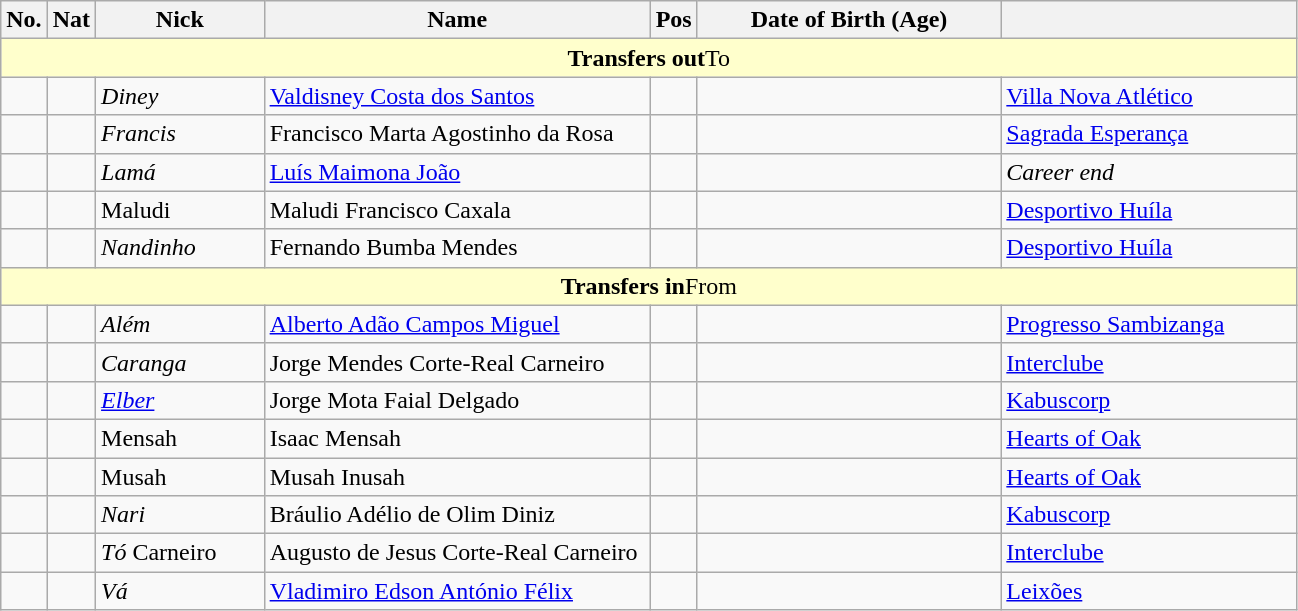<table class="wikitable ve-ce-branchNode ve-ce-tableNode">
<tr>
<th>No.</th>
<th>Nat</th>
<th width=105px>Nick</th>
<th width=250px>Name</th>
<th>Pos</th>
<th width=195px>Date of Birth (Age)</th>
<th width=190px></th>
</tr>
<tr bgcolor=#ffffcc>
<td align=center colspan=7><strong>Transfers out</strong>To</td>
</tr>
<tr>
<td></td>
<td></td>
<td><em>Diney</em></td>
<td><a href='#'>Valdisney Costa dos Santos</a></td>
<td></td>
<td></td>
<td><a href='#'>Villa Nova Atlético</a></td>
</tr>
<tr>
<td></td>
<td></td>
<td><em>Francis</em></td>
<td>Francisco Marta Agostinho da Rosa</td>
<td></td>
<td></td>
<td><a href='#'>Sagrada Esperança</a></td>
</tr>
<tr>
<td></td>
<td></td>
<td><em>Lamá</em></td>
<td><a href='#'>Luís Maimona João</a></td>
<td></td>
<td></td>
<td><em>Career end</em></td>
</tr>
<tr>
<td></td>
<td></td>
<td>Maludi</td>
<td>Maludi Francisco Caxala</td>
<td></td>
<td></td>
<td><a href='#'>Desportivo Huíla</a></td>
</tr>
<tr>
<td></td>
<td></td>
<td><em>Nandinho</em></td>
<td>Fernando Bumba Mendes</td>
<td></td>
<td></td>
<td><a href='#'>Desportivo Huíla</a></td>
</tr>
<tr bgcolor=#ffffcc>
<td align=center colspan=7><strong>Transfers in</strong>From</td>
</tr>
<tr>
<td></td>
<td></td>
<td><em>Além</em></td>
<td><a href='#'>Alberto Adão Campos Miguel</a></td>
<td></td>
<td></td>
<td><a href='#'>Progresso Sambizanga</a></td>
</tr>
<tr>
<td></td>
<td></td>
<td><em>Caranga</em></td>
<td>Jorge Mendes Corte-Real Carneiro</td>
<td></td>
<td></td>
<td><a href='#'>Interclube</a></td>
</tr>
<tr>
<td></td>
<td></td>
<td><em><a href='#'>Elber</a></em></td>
<td>Jorge Mota Faial Delgado</td>
<td></td>
<td></td>
<td><a href='#'>Kabuscorp</a></td>
</tr>
<tr>
<td></td>
<td></td>
<td>Mensah</td>
<td>Isaac Mensah</td>
<td></td>
<td></td>
<td><a href='#'>Hearts of Oak</a></td>
</tr>
<tr>
<td></td>
<td></td>
<td>Musah</td>
<td>Musah Inusah</td>
<td></td>
<td></td>
<td><a href='#'>Hearts of Oak</a></td>
</tr>
<tr>
<td></td>
<td></td>
<td><em>Nari</em></td>
<td>Bráulio Adélio de Olim Diniz</td>
<td></td>
<td></td>
<td><a href='#'>Kabuscorp</a></td>
</tr>
<tr>
<td></td>
<td></td>
<td><em>Tó</em> Carneiro</td>
<td>Augusto de Jesus Corte-Real Carneiro</td>
<td></td>
<td></td>
<td><a href='#'>Interclube</a></td>
</tr>
<tr>
<td></td>
<td></td>
<td><em>Vá</em></td>
<td><a href='#'>Vladimiro Edson António Félix</a></td>
<td></td>
<td></td>
<td><a href='#'>Leixões</a></td>
</tr>
</table>
